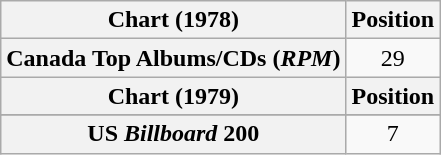<table class="wikitable plainrowheaders" style="text-align:center">
<tr>
<th scope="col">Chart (1978)</th>
<th scope="col">Position</th>
</tr>
<tr>
<th scope="row">Canada Top Albums/CDs (<em>RPM</em>)</th>
<td>29</td>
</tr>
<tr>
<th scope="col">Chart (1979)</th>
<th scope="col">Position</th>
</tr>
<tr>
</tr>
<tr>
<th scope="row">US <em>Billboard</em> 200</th>
<td>7</td>
</tr>
</table>
